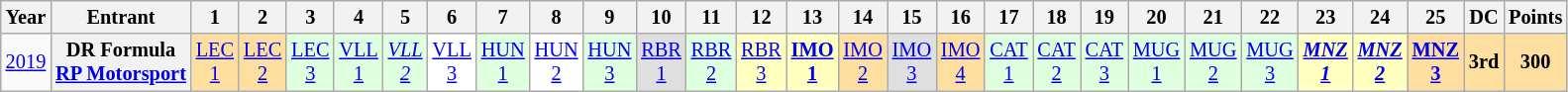<table class="wikitable" style="text-align:center; font-size:85%">
<tr>
<th>Year</th>
<th>Entrant</th>
<th>1</th>
<th>2</th>
<th>3</th>
<th>4</th>
<th>5</th>
<th>6</th>
<th>7</th>
<th>8</th>
<th>9</th>
<th>10</th>
<th>11</th>
<th>12</th>
<th>13</th>
<th>14</th>
<th>15</th>
<th>16</th>
<th>17</th>
<th>18</th>
<th>19</th>
<th>20</th>
<th>21</th>
<th>22</th>
<th>23</th>
<th>24</th>
<th>25</th>
<th>DC</th>
<th>Points</th>
</tr>
<tr>
<td><a href='#'>2019</a></td>
<th nowrap>DR Formula<br><a href='#'>RP Motorsport</a></th>
<td style="background:#FFDF9F;"><a href='#'>LEC<br>1</a><br></td>
<td style="background:#FFDF9F;"><a href='#'>LEC<br>2</a><br></td>
<td style="background:#DFFFDF;"><a href='#'>LEC<br>3</a><br></td>
<td style="background:#DFFFDF;"><a href='#'>VLL<br>1</a><br></td>
<td style="background:#DFFFDF;"><em><a href='#'>VLL<br>2</a></em><br></td>
<td style="background:#FFFFFF;"><a href='#'>VLL<br>3</a><br></td>
<td style="background:#DFFFDF;"><a href='#'>HUN<br>1</a><br></td>
<td style="background:#FFFFFF;"><a href='#'>HUN<br>2</a><br></td>
<td style="background:#DFFFDF;"><a href='#'>HUN<br>3</a><br></td>
<td style="background:#DFDFDF;"><a href='#'>RBR<br>1</a><br></td>
<td style="background:#DFFFDF;"><a href='#'>RBR<br>2</a><br></td>
<td style="background:#FFFFBF;"><a href='#'>RBR<br>3</a><br></td>
<td style="background:#FFFFBF;"><strong><a href='#'>IMO<br>1</a></strong><br></td>
<td style="background:#FFDF9F;"><a href='#'>IMO<br>2</a><br></td>
<td style="background:#DFDFDF;"><a href='#'>IMO<br>3</a><br></td>
<td style="background:#FFDF9F;"><a href='#'>IMO<br>4</a><br></td>
<td style="background:#DFFFDF;"><a href='#'>CAT<br>1</a><br></td>
<td style="background:#DFFFDF;"><a href='#'>CAT<br>2</a><br></td>
<td style="background:#DFFFDF;"><a href='#'>CAT<br>3</a><br></td>
<td style="background:#DFFFDF;"><a href='#'>MUG<br>1</a><br></td>
<td style="background:#DFFFDF;"><a href='#'>MUG<br>2</a><br></td>
<td style="background:#DFFFDF;"><a href='#'>MUG<br>3</a><br></td>
<td style="background:#FFFFBF;"><strong><em><a href='#'>MNZ<br>1</a></em></strong><br></td>
<td style="background:#FFFFBF;"><strong><em><a href='#'>MNZ<br>2</a></em></strong><br></td>
<td style="background:#FFDF9F;"><strong><a href='#'>MNZ<br>3</a></strong><br></td>
<th style="background:#FFDF9F;">3rd</th>
<th style="background:#FFDF9F;">300</th>
</tr>
</table>
